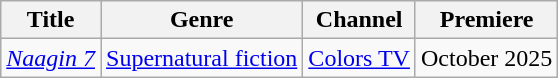<table class="wikitable">
<tr>
<th scope="col">Title</th>
<th scope="col">Genre</th>
<th scope="col">Channel</th>
<th scope="col">Premiere</th>
</tr>
<tr>
<td><em><a href='#'>Naagin 7</a></em></td>
<td><a href='#'>Supernatural fiction</a></td>
<td><a href='#'>Colors TV</a></td>
<td>October 2025</td>
</tr>
</table>
